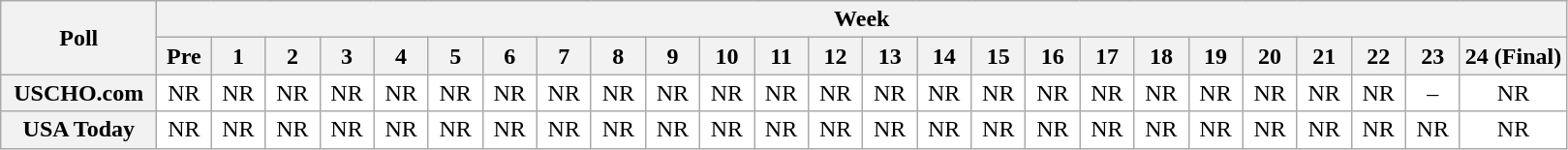<table class="wikitable" style="white-space:nowrap;">
<tr>
<th scope="col" width="100" rowspan="2">Poll</th>
<th colspan="27">Week</th>
</tr>
<tr>
<th scope="col" width="30">Pre</th>
<th scope="col" width="30">1</th>
<th scope="col" width="30">2</th>
<th scope="col" width="30">3</th>
<th scope="col" width="30">4</th>
<th scope="col" width="30">5</th>
<th scope="col" width="30">6</th>
<th scope="col" width="30">7</th>
<th scope="col" width="30">8</th>
<th scope="col" width="30">9</th>
<th scope="col" width="30">10</th>
<th scope="col" width="30">11</th>
<th scope="col" width="30">12</th>
<th scope="col" width="30">13</th>
<th scope="col" width="30">14</th>
<th scope="col" width="30">15</th>
<th scope="col" width="30">16</th>
<th scope="col" width="30">17</th>
<th scope="col" width="30">18</th>
<th scope="col" width="30">19</th>
<th scope="col" width="30">20</th>
<th scope="col" width="30">21</th>
<th scope="col" width="30">22</th>
<th scope="col" width="30">23</th>
<th scope="col" width="30">24 (Final)</th>
</tr>
<tr style="text-align:center;">
<th>USCHO.com</th>
<td bgcolor=FFFFFF>NR</td>
<td bgcolor=FFFFFF>NR</td>
<td bgcolor=FFFFFF>NR</td>
<td bgcolor=FFFFFF>NR</td>
<td bgcolor=FFFFFF>NR</td>
<td bgcolor=FFFFFF>NR</td>
<td bgcolor=FFFFFF>NR</td>
<td bgcolor=FFFFFF>NR</td>
<td bgcolor=FFFFFF>NR</td>
<td bgcolor=FFFFFF>NR</td>
<td bgcolor=FFFFFF>NR</td>
<td bgcolor=FFFFFF>NR</td>
<td bgcolor=FFFFFF>NR</td>
<td bgcolor=FFFFFF>NR</td>
<td bgcolor=FFFFFF>NR</td>
<td bgcolor=FFFFFF>NR</td>
<td bgcolor=FFFFFF>NR</td>
<td bgcolor=FFFFFF>NR</td>
<td bgcolor=FFFFFF>NR</td>
<td bgcolor=FFFFFF>NR</td>
<td bgcolor=FFFFFF>NR</td>
<td bgcolor=FFFFFF>NR</td>
<td bgcolor=FFFFFF>NR</td>
<td bgcolor=FFFFFF>–</td>
<td bgcolor=FFFFFF>NR</td>
</tr>
<tr style="text-align:center;">
<th>USA Today</th>
<td bgcolor=FFFFFF>NR</td>
<td bgcolor=FFFFFF>NR</td>
<td bgcolor=FFFFFF>NR</td>
<td bgcolor=FFFFFF>NR</td>
<td bgcolor=FFFFFF>NR</td>
<td bgcolor=FFFFFF>NR</td>
<td bgcolor=FFFFFF>NR</td>
<td bgcolor=FFFFFF>NR</td>
<td bgcolor=FFFFFF>NR</td>
<td bgcolor=FFFFFF>NR</td>
<td bgcolor=FFFFFF>NR</td>
<td bgcolor=FFFFFF>NR</td>
<td bgcolor=FFFFFF>NR</td>
<td bgcolor=FFFFFF>NR</td>
<td bgcolor=FFFFFF>NR</td>
<td bgcolor=FFFFFF>NR</td>
<td bgcolor=FFFFFF>NR</td>
<td bgcolor=FFFFFF>NR</td>
<td bgcolor=FFFFFF>NR</td>
<td bgcolor=FFFFFF>NR</td>
<td bgcolor=FFFFFF>NR</td>
<td bgcolor=FFFFFF>NR</td>
<td bgcolor=FFFFFF>NR</td>
<td bgcolor=FFFFFF>NR</td>
<td bgcolor=FFFFFF>NR</td>
</tr>
</table>
